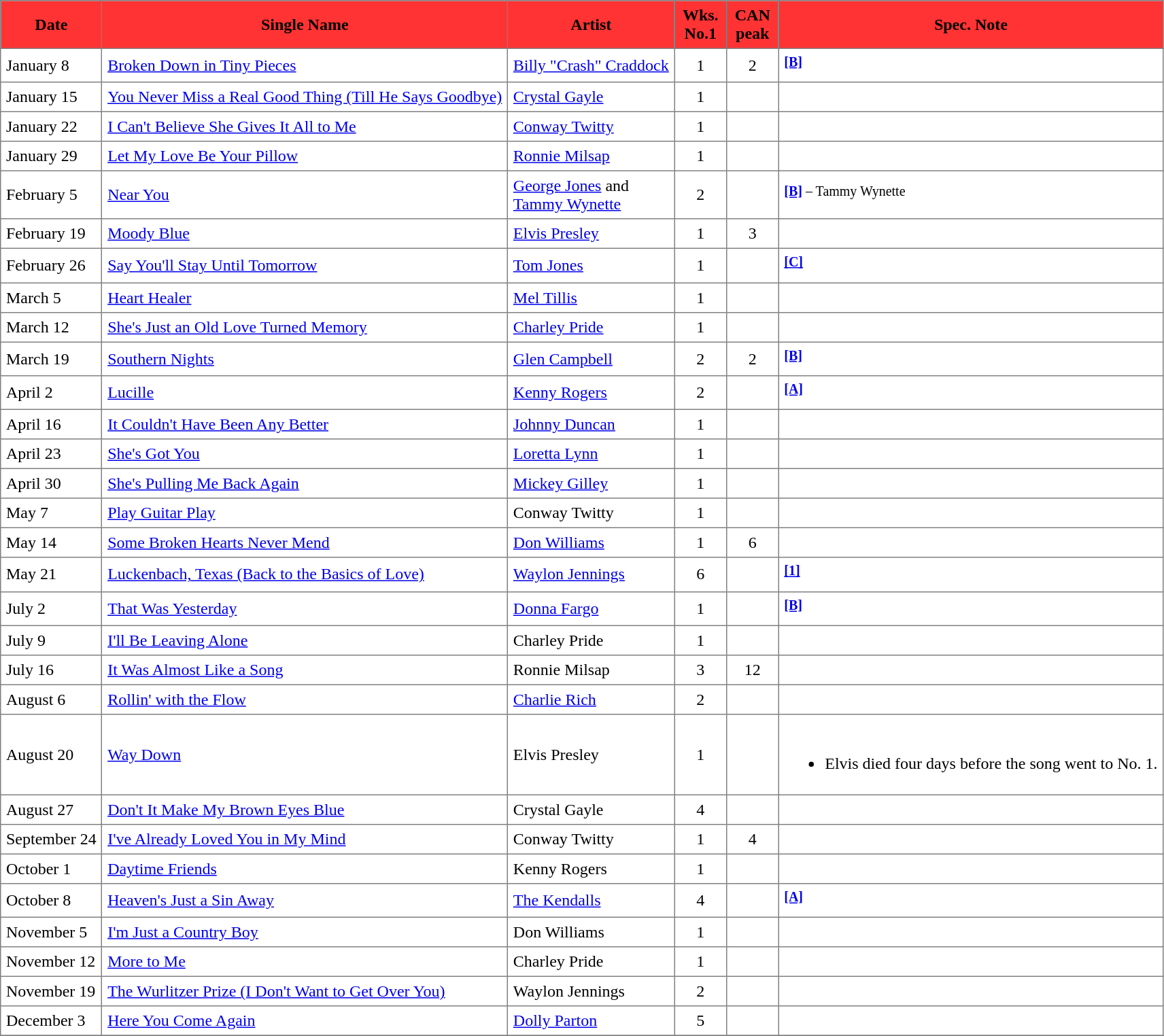<table border="1" cellpadding="5" cellspacing="1" style="border-collapse: collapse">
<tr style="background:#FF3333">
<th>Date</th>
<th>Single Name</th>
<th>Artist</th>
<th width="40">Wks. No.1</th>
<th width="40">CAN peak</th>
<th>Spec. Note</th>
</tr>
<tr>
<td>January 8</td>
<td><a href='#'>Broken Down in Tiny Pieces</a></td>
<td><a href='#'>Billy "Crash" Craddock</a></td>
<td align="center">1</td>
<td align="center">2</td>
<td><sup><a href='#'><strong>[B]</strong></a></sup></td>
</tr>
<tr>
<td>January 15</td>
<td><a href='#'>You Never Miss a Real Good Thing (Till He Says Goodbye)</a></td>
<td><a href='#'>Crystal Gayle</a></td>
<td align="center">1</td>
<td></td>
<td></td>
</tr>
<tr>
<td>January 22</td>
<td><a href='#'>I Can't Believe She Gives It All to Me</a></td>
<td><a href='#'>Conway Twitty</a></td>
<td align="center">1</td>
<td></td>
<td></td>
</tr>
<tr>
<td>January 29</td>
<td><a href='#'>Let My Love Be Your Pillow</a></td>
<td><a href='#'>Ronnie Milsap</a></td>
<td align="center">1</td>
<td></td>
<td></td>
</tr>
<tr>
<td>February 5</td>
<td><a href='#'>Near You</a></td>
<td><a href='#'>George Jones</a> and<br><a href='#'>Tammy Wynette</a></td>
<td align="center">2</td>
<td></td>
<td><sup><a href='#'><strong>[B]</strong></a> – Tammy Wynette</sup></td>
</tr>
<tr>
<td>February 19</td>
<td><a href='#'>Moody Blue</a></td>
<td><a href='#'>Elvis Presley</a></td>
<td align="center">1</td>
<td align="center">3</td>
<td></td>
</tr>
<tr>
<td>February 26</td>
<td><a href='#'>Say You'll Stay Until Tomorrow</a></td>
<td><a href='#'>Tom Jones</a></td>
<td align="center">1</td>
<td></td>
<td><sup><a href='#'><strong>[C]</strong></a></sup></td>
</tr>
<tr>
<td>March 5</td>
<td><a href='#'>Heart Healer</a></td>
<td><a href='#'>Mel Tillis</a></td>
<td align="center">1</td>
<td></td>
<td></td>
</tr>
<tr>
<td>March 12</td>
<td><a href='#'>She's Just an Old Love Turned Memory</a></td>
<td><a href='#'>Charley Pride</a></td>
<td align="center">1</td>
<td></td>
<td></td>
</tr>
<tr>
<td>March 19</td>
<td><a href='#'>Southern Nights</a></td>
<td><a href='#'>Glen Campbell</a></td>
<td align="center">2</td>
<td align="center">2</td>
<td><sup><a href='#'><strong>[B]</strong></a></sup></td>
</tr>
<tr>
<td>April 2</td>
<td><a href='#'>Lucille</a></td>
<td><a href='#'>Kenny Rogers</a></td>
<td align="center">2</td>
<td></td>
<td><sup><a href='#'><strong>[A]</strong></a></sup></td>
</tr>
<tr>
<td>April 16</td>
<td><a href='#'>It Couldn't Have Been Any Better</a></td>
<td><a href='#'>Johnny Duncan</a></td>
<td align="center">1</td>
<td></td>
<td></td>
</tr>
<tr>
<td>April 23</td>
<td><a href='#'>She's Got You</a></td>
<td><a href='#'>Loretta Lynn</a></td>
<td align="center">1</td>
<td></td>
<td></td>
</tr>
<tr>
<td>April 30</td>
<td><a href='#'>She's Pulling Me Back Again</a></td>
<td><a href='#'>Mickey Gilley</a></td>
<td align="center">1</td>
<td></td>
<td></td>
</tr>
<tr>
<td>May 7</td>
<td><a href='#'>Play Guitar Play</a></td>
<td>Conway Twitty</td>
<td align="center">1</td>
<td></td>
<td></td>
</tr>
<tr>
<td>May 14</td>
<td><a href='#'>Some Broken Hearts Never Mend</a></td>
<td><a href='#'>Don Williams</a></td>
<td align="center">1</td>
<td align="center">6</td>
<td></td>
</tr>
<tr>
<td>May 21</td>
<td><a href='#'>Luckenbach, Texas (Back to the Basics of Love)</a></td>
<td><a href='#'>Waylon Jennings</a></td>
<td align="center">6</td>
<td></td>
<td><sup><a href='#'><strong>[1]</strong></a></sup></td>
</tr>
<tr>
<td>July 2</td>
<td><a href='#'>That Was Yesterday</a></td>
<td><a href='#'>Donna Fargo</a></td>
<td align="center">1</td>
<td></td>
<td><sup><a href='#'><strong>[B]</strong></a></sup></td>
</tr>
<tr>
<td>July 9</td>
<td><a href='#'>I'll Be Leaving Alone</a></td>
<td>Charley Pride</td>
<td align="center">1</td>
<td></td>
<td></td>
</tr>
<tr>
<td>July 16</td>
<td><a href='#'>It Was Almost Like a Song</a></td>
<td>Ronnie Milsap</td>
<td align="center">3</td>
<td align="center">12</td>
<td></td>
</tr>
<tr>
<td>August 6</td>
<td><a href='#'>Rollin' with the Flow</a></td>
<td><a href='#'>Charlie Rich</a></td>
<td align="center">2</td>
<td></td>
<td></td>
</tr>
<tr>
<td>August 20</td>
<td><a href='#'>Way Down</a></td>
<td>Elvis Presley</td>
<td align="center">1</td>
<td></td>
<td><br><ul><li>Elvis died four days before the song went to No. 1.</li></ul></td>
</tr>
<tr>
<td>August 27</td>
<td><a href='#'>Don't It Make My Brown Eyes Blue</a></td>
<td>Crystal Gayle</td>
<td align="center">4</td>
<td></td>
<td></td>
</tr>
<tr>
<td>September 24</td>
<td><a href='#'>I've Already Loved You in My Mind</a></td>
<td>Conway Twitty</td>
<td align="center">1</td>
<td align="center">4</td>
<td></td>
</tr>
<tr>
<td>October 1</td>
<td><a href='#'>Daytime Friends</a></td>
<td>Kenny Rogers</td>
<td align="center">1</td>
<td></td>
<td></td>
</tr>
<tr>
<td>October 8</td>
<td><a href='#'>Heaven's Just a Sin Away</a></td>
<td><a href='#'>The Kendalls</a></td>
<td align="center">4</td>
<td></td>
<td><sup><a href='#'><strong>[A]</strong></a></sup></td>
</tr>
<tr>
<td>November 5</td>
<td><a href='#'>I'm Just a Country Boy</a></td>
<td>Don Williams</td>
<td align="center">1</td>
<td></td>
<td></td>
</tr>
<tr>
<td>November 12</td>
<td><a href='#'>More to Me</a></td>
<td>Charley Pride</td>
<td align="center">1</td>
<td></td>
<td></td>
</tr>
<tr>
<td>November 19</td>
<td><a href='#'>The Wurlitzer Prize (I Don't Want to Get Over You)</a></td>
<td>Waylon Jennings</td>
<td align="center">2</td>
<td></td>
<td></td>
</tr>
<tr>
<td>December 3</td>
<td><a href='#'>Here You Come Again</a></td>
<td><a href='#'>Dolly Parton</a></td>
<td align="center">5</td>
<td></td>
<td></td>
</tr>
<tr>
</tr>
</table>
